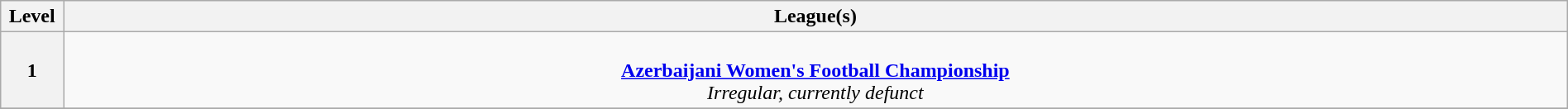<table class="wikitable" style="text-align:center" width="100%">
<tr ---->
<th colspan="1" width="4%">Level</th>
<th colspan="12" width="96%">League(s)</th>
</tr>
<tr ---->
<th colspan="1" width="4%">1</th>
<td colspan="12" width="96%" align="center"><br><strong><a href='#'>Azerbaijani Women's Football Championship</a></strong><br>
<em>Irregular, currently defunct</em><br></td>
</tr>
<tr ---->
</tr>
</table>
